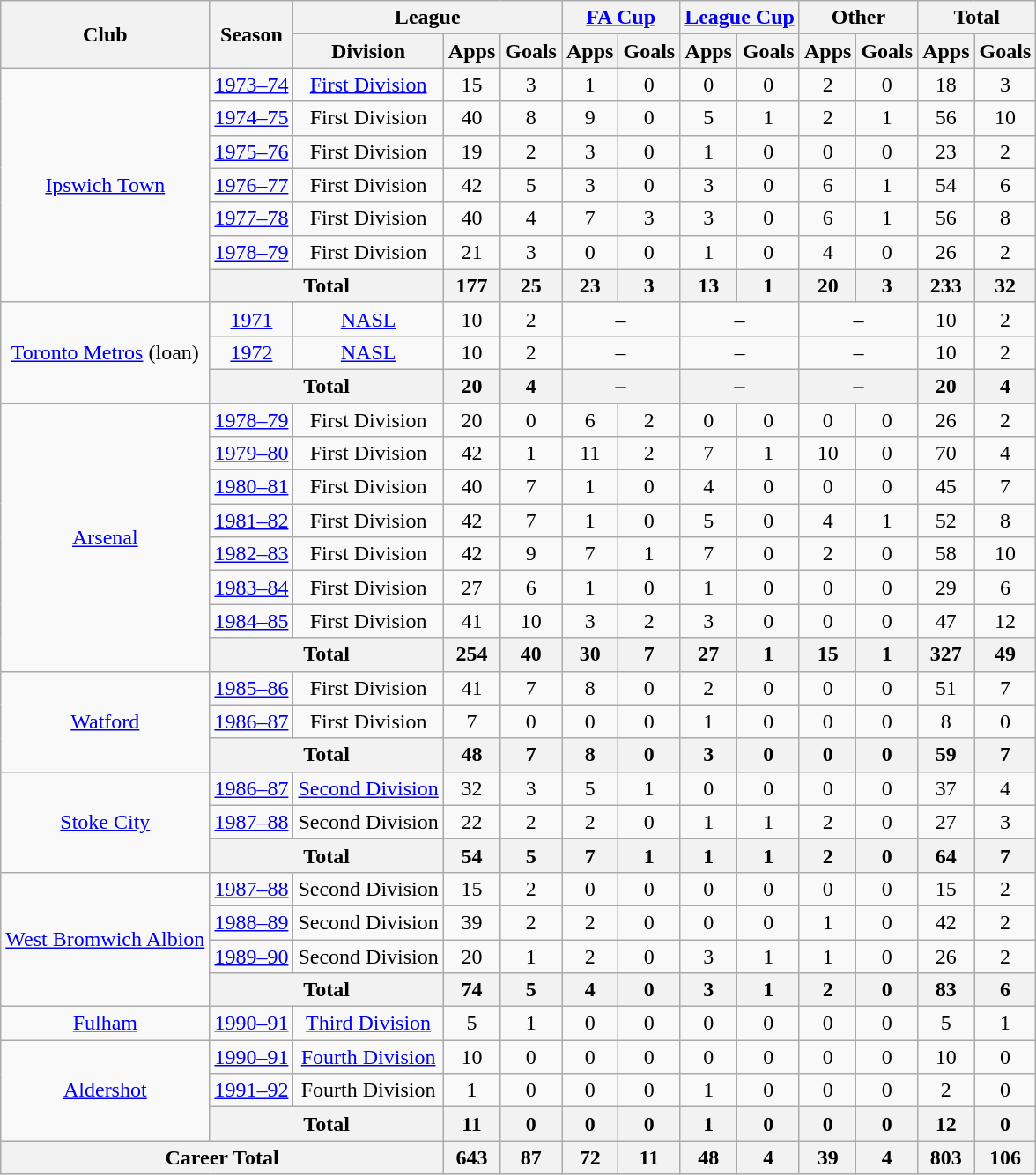<table class="wikitable" style="text-align: center;">
<tr>
<th rowspan="2">Club</th>
<th rowspan="2">Season</th>
<th colspan="3">League</th>
<th colspan="2"><a href='#'>FA Cup</a></th>
<th colspan="2"><a href='#'>League Cup</a></th>
<th colspan="2">Other</th>
<th colspan="2">Total</th>
</tr>
<tr>
<th>Division</th>
<th>Apps</th>
<th>Goals</th>
<th>Apps</th>
<th>Goals</th>
<th>Apps</th>
<th>Goals</th>
<th>Apps</th>
<th>Goals</th>
<th>Apps</th>
<th>Goals</th>
</tr>
<tr>
<td rowspan="7"><a href='#'>Ipswich Town</a></td>
<td><a href='#'>1973–74</a></td>
<td><a href='#'>First Division</a></td>
<td>15</td>
<td>3</td>
<td>1</td>
<td>0</td>
<td>0</td>
<td>0</td>
<td>2</td>
<td>0</td>
<td>18</td>
<td>3</td>
</tr>
<tr>
<td><a href='#'>1974–75</a></td>
<td>First Division</td>
<td>40</td>
<td>8</td>
<td>9</td>
<td>0</td>
<td>5</td>
<td>1</td>
<td>2</td>
<td>1</td>
<td>56</td>
<td>10</td>
</tr>
<tr>
<td><a href='#'>1975–76</a></td>
<td>First Division</td>
<td>19</td>
<td>2</td>
<td>3</td>
<td>0</td>
<td>1</td>
<td>0</td>
<td>0</td>
<td>0</td>
<td>23</td>
<td>2</td>
</tr>
<tr>
<td><a href='#'>1976–77</a></td>
<td>First Division</td>
<td>42</td>
<td>5</td>
<td>3</td>
<td>0</td>
<td>3</td>
<td>0</td>
<td>6</td>
<td>1</td>
<td>54</td>
<td>6</td>
</tr>
<tr>
<td><a href='#'>1977–78</a></td>
<td>First Division</td>
<td>40</td>
<td>4</td>
<td>7</td>
<td>3</td>
<td>3</td>
<td>0</td>
<td>6</td>
<td>1</td>
<td>56</td>
<td>8</td>
</tr>
<tr>
<td><a href='#'>1978–79</a></td>
<td>First Division</td>
<td>21</td>
<td>3</td>
<td>0</td>
<td>0</td>
<td>1</td>
<td>0</td>
<td>4</td>
<td>0</td>
<td>26</td>
<td>2</td>
</tr>
<tr>
<th colspan="2">Total</th>
<th>177</th>
<th>25</th>
<th>23</th>
<th>3</th>
<th>13</th>
<th>1</th>
<th>20</th>
<th>3</th>
<th>233</th>
<th>32</th>
</tr>
<tr>
<td rowspan="3"><a href='#'>Toronto Metros</a> (loan)</td>
<td><a href='#'>1971</a></td>
<td><a href='#'>NASL</a></td>
<td>10</td>
<td>2</td>
<td colspan="2">–</td>
<td colspan="2">–</td>
<td colspan="2">–</td>
<td>10</td>
<td>2</td>
</tr>
<tr>
<td><a href='#'>1972</a></td>
<td><a href='#'>NASL</a></td>
<td>10</td>
<td>2</td>
<td colspan="2">–</td>
<td colspan="2">–</td>
<td colspan="2">–</td>
<td>10</td>
<td>2</td>
</tr>
<tr>
<th colspan="2">Total</th>
<th>20</th>
<th>4</th>
<th colspan="2">–</th>
<th colspan="2">–</th>
<th colspan="2">–</th>
<th>20</th>
<th>4</th>
</tr>
<tr>
<td rowspan="8"><a href='#'>Arsenal</a></td>
<td><a href='#'>1978–79</a></td>
<td>First Division</td>
<td>20</td>
<td>0</td>
<td>6</td>
<td>2</td>
<td>0</td>
<td>0</td>
<td>0</td>
<td>0</td>
<td>26</td>
<td>2</td>
</tr>
<tr>
<td><a href='#'>1979–80</a></td>
<td>First Division</td>
<td>42</td>
<td>1</td>
<td>11</td>
<td>2</td>
<td>7</td>
<td>1</td>
<td>10</td>
<td>0</td>
<td>70</td>
<td>4</td>
</tr>
<tr>
<td><a href='#'>1980–81</a></td>
<td>First Division</td>
<td>40</td>
<td>7</td>
<td>1</td>
<td>0</td>
<td>4</td>
<td>0</td>
<td>0</td>
<td>0</td>
<td>45</td>
<td>7</td>
</tr>
<tr>
<td><a href='#'>1981–82</a></td>
<td>First Division</td>
<td>42</td>
<td>7</td>
<td>1</td>
<td>0</td>
<td>5</td>
<td>0</td>
<td>4</td>
<td>1</td>
<td>52</td>
<td>8</td>
</tr>
<tr>
<td><a href='#'>1982–83</a></td>
<td>First Division</td>
<td>42</td>
<td>9</td>
<td>7</td>
<td>1</td>
<td>7</td>
<td>0</td>
<td>2</td>
<td>0</td>
<td>58</td>
<td>10</td>
</tr>
<tr>
<td><a href='#'>1983–84</a></td>
<td>First Division</td>
<td>27</td>
<td>6</td>
<td>1</td>
<td>0</td>
<td>1</td>
<td>0</td>
<td>0</td>
<td>0</td>
<td>29</td>
<td>6</td>
</tr>
<tr>
<td><a href='#'>1984–85</a></td>
<td>First Division</td>
<td>41</td>
<td>10</td>
<td>3</td>
<td>2</td>
<td>3</td>
<td>0</td>
<td>0</td>
<td>0</td>
<td>47</td>
<td>12</td>
</tr>
<tr>
<th colspan="2">Total</th>
<th>254</th>
<th>40</th>
<th>30</th>
<th>7</th>
<th>27</th>
<th>1</th>
<th>15</th>
<th>1</th>
<th>327</th>
<th>49</th>
</tr>
<tr>
<td rowspan="3"><a href='#'>Watford</a></td>
<td><a href='#'>1985–86</a></td>
<td>First Division</td>
<td>41</td>
<td>7</td>
<td>8</td>
<td>0</td>
<td>2</td>
<td>0</td>
<td>0</td>
<td>0</td>
<td>51</td>
<td>7</td>
</tr>
<tr>
<td><a href='#'>1986–87</a></td>
<td>First Division</td>
<td>7</td>
<td>0</td>
<td>0</td>
<td>0</td>
<td>1</td>
<td>0</td>
<td>0</td>
<td>0</td>
<td>8</td>
<td>0</td>
</tr>
<tr>
<th colspan="2">Total</th>
<th>48</th>
<th>7</th>
<th>8</th>
<th>0</th>
<th>3</th>
<th>0</th>
<th>0</th>
<th>0</th>
<th>59</th>
<th>7</th>
</tr>
<tr>
<td rowspan="3"><a href='#'>Stoke City</a></td>
<td><a href='#'>1986–87</a></td>
<td><a href='#'>Second Division</a></td>
<td>32</td>
<td>3</td>
<td>5</td>
<td>1</td>
<td>0</td>
<td>0</td>
<td>0</td>
<td>0</td>
<td>37</td>
<td>4</td>
</tr>
<tr>
<td><a href='#'>1987–88</a></td>
<td>Second Division</td>
<td>22</td>
<td>2</td>
<td>2</td>
<td>0</td>
<td>1</td>
<td>1</td>
<td>2</td>
<td>0</td>
<td>27</td>
<td>3</td>
</tr>
<tr>
<th colspan="2">Total</th>
<th>54</th>
<th>5</th>
<th>7</th>
<th>1</th>
<th>1</th>
<th>1</th>
<th>2</th>
<th>0</th>
<th>64</th>
<th>7</th>
</tr>
<tr>
<td rowspan="4"><a href='#'>West Bromwich Albion</a></td>
<td><a href='#'>1987–88</a></td>
<td>Second Division</td>
<td>15</td>
<td>2</td>
<td>0</td>
<td>0</td>
<td>0</td>
<td>0</td>
<td>0</td>
<td>0</td>
<td>15</td>
<td>2</td>
</tr>
<tr>
<td><a href='#'>1988–89</a></td>
<td>Second Division</td>
<td>39</td>
<td>2</td>
<td>2</td>
<td>0</td>
<td>0</td>
<td>0</td>
<td>1</td>
<td>0</td>
<td>42</td>
<td>2</td>
</tr>
<tr>
<td><a href='#'>1989–90</a></td>
<td>Second Division</td>
<td>20</td>
<td>1</td>
<td>2</td>
<td>0</td>
<td>3</td>
<td>1</td>
<td>1</td>
<td>0</td>
<td>26</td>
<td>2</td>
</tr>
<tr>
<th colspan="2">Total</th>
<th>74</th>
<th>5</th>
<th>4</th>
<th>0</th>
<th>3</th>
<th>1</th>
<th>2</th>
<th>0</th>
<th>83</th>
<th>6</th>
</tr>
<tr>
<td><a href='#'>Fulham</a></td>
<td><a href='#'>1990–91</a></td>
<td><a href='#'>Third Division</a></td>
<td>5</td>
<td>1</td>
<td>0</td>
<td>0</td>
<td>0</td>
<td>0</td>
<td>0</td>
<td>0</td>
<td>5</td>
<td>1</td>
</tr>
<tr>
<td rowspan="3"><a href='#'>Aldershot</a></td>
<td><a href='#'>1990–91</a></td>
<td><a href='#'>Fourth Division</a></td>
<td>10</td>
<td>0</td>
<td>0</td>
<td>0</td>
<td>0</td>
<td>0</td>
<td>0</td>
<td>0</td>
<td>10</td>
<td>0</td>
</tr>
<tr>
<td><a href='#'>1991–92</a></td>
<td>Fourth Division</td>
<td>1</td>
<td>0</td>
<td>0</td>
<td>0</td>
<td>1</td>
<td>0</td>
<td>0</td>
<td>0</td>
<td>2</td>
<td>0</td>
</tr>
<tr>
<th colspan="2">Total</th>
<th>11</th>
<th>0</th>
<th>0</th>
<th>0</th>
<th>1</th>
<th>0</th>
<th>0</th>
<th>0</th>
<th>12</th>
<th>0</th>
</tr>
<tr>
<th colspan="3">Career Total</th>
<th>643</th>
<th>87</th>
<th>72</th>
<th>11</th>
<th>48</th>
<th>4</th>
<th>39</th>
<th>4</th>
<th>803</th>
<th>106</th>
</tr>
</table>
